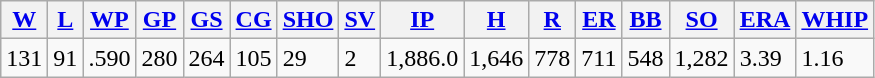<table class="wikitable">
<tr>
<th><a href='#'>W</a></th>
<th><a href='#'>L</a></th>
<th><a href='#'>WP</a></th>
<th><a href='#'>GP</a></th>
<th><a href='#'>GS</a></th>
<th><a href='#'>CG</a></th>
<th><a href='#'>SHO</a></th>
<th><a href='#'>SV</a></th>
<th><a href='#'>IP</a></th>
<th><a href='#'>H</a></th>
<th><a href='#'>R</a></th>
<th><a href='#'>ER</a></th>
<th><a href='#'>BB</a></th>
<th><a href='#'>SO</a></th>
<th><a href='#'>ERA</a></th>
<th><a href='#'>WHIP</a></th>
</tr>
<tr>
<td>131</td>
<td>91</td>
<td>.590</td>
<td>280</td>
<td>264</td>
<td>105</td>
<td>29</td>
<td>2</td>
<td>1,886.0</td>
<td>1,646</td>
<td>778</td>
<td>711</td>
<td>548</td>
<td>1,282</td>
<td>3.39</td>
<td>1.16</td>
</tr>
</table>
